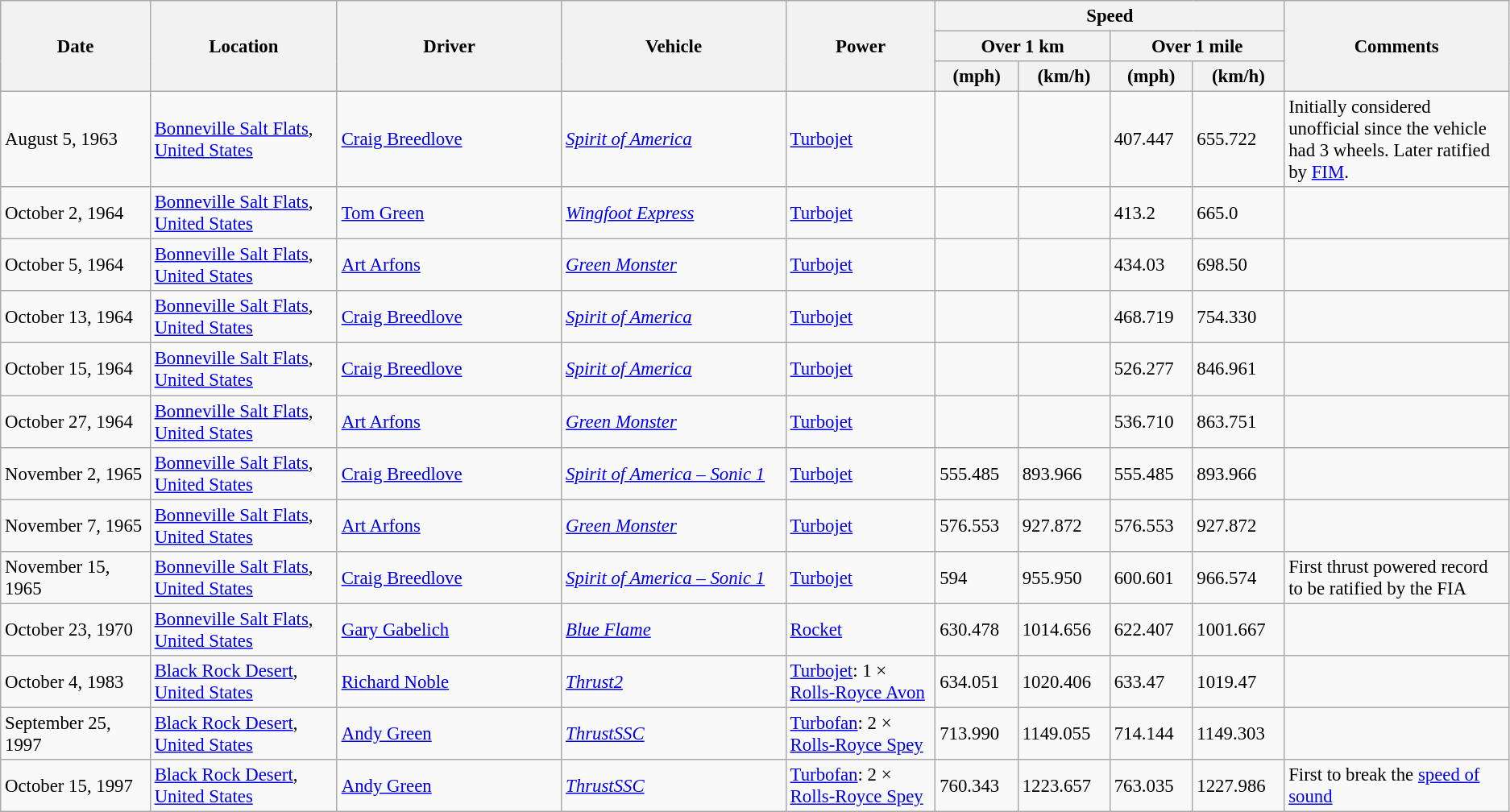<table class="wikitable" style="clear: both; font-size:95%;">
<tr>
<th style="width:8%;"  rowspan="3">Date</th>
<th style="width:10%;" rowspan="3">Location</th>
<th style="width:12%;" rowspan="3">Driver</th>
<th style="width:12%;" rowspan="3">Vehicle</th>
<th style="width:8%;"  rowspan="3">Power</th>
<th colspan="4">Speed</th>
<th style="width:12%;" rowspan="3">Comments</th>
</tr>
<tr>
<th colspan="2">Over 1 km</th>
<th colspan="2">Over 1 mile</th>
</tr>
<tr>
<th style="width:4%;">(mph)</th>
<th style="width:4%;">(km/h)</th>
<th style="width:4%;">(mph)</th>
<th style="width:4%;">(km/h)</th>
</tr>
<tr>
<td>August 5, 1963</td>
<td> <a href='#'>Bonneville Salt Flats</a>, <a href='#'>United States</a></td>
<td> <a href='#'>Craig Breedlove</a></td>
<td><a href='#'><em>Spirit of America</em></a></td>
<td><a href='#'>Turbojet</a></td>
<td></td>
<td></td>
<td>407.447</td>
<td>655.722</td>
<td> Initially considered unofficial since the vehicle had 3 wheels. Later ratified by <a href='#'>FIM</a>.</td>
</tr>
<tr>
<td>October 2, 1964</td>
<td> <a href='#'>Bonneville Salt Flats</a>, <a href='#'>United States</a></td>
<td> <a href='#'>Tom Green</a></td>
<td><em><a href='#'>Wingfoot Express</a></em></td>
<td><a href='#'>Turbojet</a></td>
<td></td>
<td></td>
<td>413.2</td>
<td>665.0</td>
<td></td>
</tr>
<tr>
<td>October 5, 1964</td>
<td> <a href='#'>Bonneville Salt Flats</a>, <a href='#'>United States</a></td>
<td> <a href='#'>Art Arfons</a></td>
<td><a href='#'><em>Green Monster</em></a></td>
<td><a href='#'>Turbojet</a></td>
<td></td>
<td></td>
<td>434.03</td>
<td>698.50</td>
<td></td>
</tr>
<tr>
<td>October 13, 1964</td>
<td> <a href='#'>Bonneville Salt Flats</a>, <a href='#'>United States</a></td>
<td> <a href='#'>Craig Breedlove</a></td>
<td><a href='#'><em>Spirit of America</em></a></td>
<td><a href='#'>Turbojet</a></td>
<td></td>
<td></td>
<td>468.719</td>
<td>754.330</td>
<td></td>
</tr>
<tr>
<td>October 15, 1964</td>
<td> <a href='#'>Bonneville Salt Flats</a>, <a href='#'>United States</a></td>
<td> <a href='#'>Craig Breedlove</a></td>
<td><a href='#'><em>Spirit of America</em></a></td>
<td><a href='#'>Turbojet</a></td>
<td></td>
<td></td>
<td>526.277</td>
<td>846.961</td>
<td></td>
</tr>
<tr>
<td>October 27, 1964</td>
<td> <a href='#'>Bonneville Salt Flats</a>, <a href='#'>United States</a></td>
<td> <a href='#'>Art Arfons</a></td>
<td><a href='#'><em>Green Monster</em></a></td>
<td><a href='#'>Turbojet</a></td>
<td></td>
<td></td>
<td>536.710</td>
<td>863.751</td>
<td></td>
</tr>
<tr>
<td>November 2, 1965</td>
<td> <a href='#'>Bonneville Salt Flats</a>, <a href='#'>United States</a></td>
<td> <a href='#'>Craig Breedlove</a></td>
<td><em><a href='#'>Spirit of America – Sonic 1</a></em></td>
<td><a href='#'>Turbojet</a></td>
<td>555.485</td>
<td>893.966</td>
<td>555.485</td>
<td>893.966</td>
<td></td>
</tr>
<tr>
<td>November 7, 1965</td>
<td> <a href='#'>Bonneville Salt Flats</a>, <a href='#'>United States</a></td>
<td> <a href='#'>Art Arfons</a></td>
<td><a href='#'><em>Green Monster</em></a></td>
<td><a href='#'>Turbojet</a></td>
<td>576.553</td>
<td>927.872</td>
<td>576.553</td>
<td>927.872</td>
<td></td>
</tr>
<tr>
<td>November 15, 1965</td>
<td> <a href='#'>Bonneville Salt Flats</a>, <a href='#'>United States</a></td>
<td> <a href='#'>Craig Breedlove</a></td>
<td><em><a href='#'>Spirit of America – Sonic 1</a></em></td>
<td><a href='#'>Turbojet</a></td>
<td>594</td>
<td>955.950</td>
<td>600.601</td>
<td>966.574</td>
<td>First thrust powered record to be ratified by the FIA</td>
</tr>
<tr>
<td>October 23, 1970</td>
<td> <a href='#'>Bonneville Salt Flats</a>, <a href='#'>United States</a></td>
<td> <a href='#'>Gary Gabelich</a></td>
<td><em><a href='#'>Blue Flame</a></em></td>
<td><a href='#'>Rocket</a></td>
<td>630.478</td>
<td>1014.656</td>
<td>622.407</td>
<td>1001.667</td>
<td></td>
</tr>
<tr>
<td>October 4, 1983</td>
<td> <a href='#'>Black Rock Desert</a>, <a href='#'>United States</a></td>
<td> <a href='#'>Richard Noble</a></td>
<td><em><a href='#'>Thrust2</a></em></td>
<td><a href='#'>Turbojet</a>: 1 × <a href='#'>Rolls-Royce Avon</a></td>
<td>634.051</td>
<td>1020.406</td>
<td>633.47</td>
<td>1019.47</td>
<td></td>
</tr>
<tr>
<td>September 25, 1997</td>
<td> <a href='#'>Black Rock Desert</a>, <a href='#'>United States</a></td>
<td> <a href='#'>Andy Green</a></td>
<td><em><a href='#'>ThrustSSC</a></em></td>
<td><a href='#'>Turbofan</a>: 2 × <a href='#'>Rolls-Royce Spey</a></td>
<td>713.990</td>
<td>1149.055</td>
<td>714.144</td>
<td>1149.303</td>
<td></td>
</tr>
<tr>
<td>October 15, 1997</td>
<td> <a href='#'>Black Rock Desert</a>, <a href='#'>United States</a></td>
<td> <a href='#'>Andy Green</a></td>
<td><em><a href='#'>ThrustSSC</a></em></td>
<td><a href='#'>Turbofan</a>: 2 × <a href='#'>Rolls-Royce Spey</a></td>
<td>760.343</td>
<td>1223.657</td>
<td>763.035</td>
<td>1227.986 </td>
<td>First to break the <a href='#'>speed of sound</a></td>
</tr>
</table>
